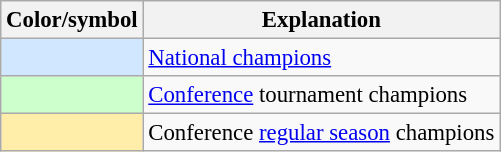<table class="wikitable" style="font-size:95%">
<tr>
<th scope="col">Color/symbol</th>
<th scope="col">Explanation</th>
</tr>
<tr>
<th scope="row" style="background:#d0e7ff;"></th>
<td><a href='#'>National champions</a></td>
</tr>
<tr>
<th scope="row" style="background:#cfc;"></th>
<td><a href='#'>Conference</a> tournament champions</td>
</tr>
<tr>
<th scope="row" style="background:#fea;"></th>
<td>Conference <a href='#'>regular season</a> champions</td>
</tr>
</table>
